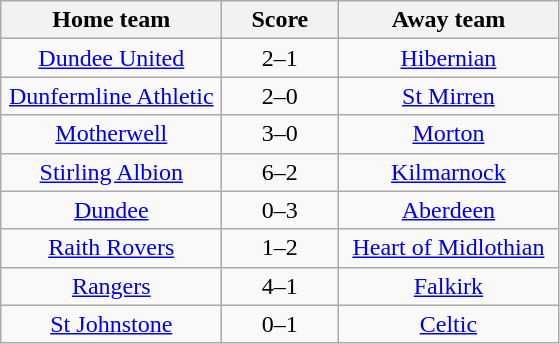<table class="wikitable" style="text-align: center">
<tr>
<th width=140>Home team</th>
<th width=70>Score</th>
<th width=140>Away team</th>
</tr>
<tr>
<td><a href='#'>Dundee United</a></td>
<td>2–1</td>
<td><a href='#'>Hibernian</a></td>
</tr>
<tr>
<td><a href='#'>Dunfermline Athletic</a></td>
<td>2–0</td>
<td><a href='#'>St Mirren</a></td>
</tr>
<tr>
<td><a href='#'>Motherwell</a></td>
<td>3–0</td>
<td><a href='#'>Morton</a></td>
</tr>
<tr>
<td><a href='#'>Stirling Albion</a></td>
<td>6–2</td>
<td><a href='#'>Kilmarnock</a></td>
</tr>
<tr>
<td><a href='#'>Dundee</a></td>
<td>0–3</td>
<td><a href='#'>Aberdeen</a></td>
</tr>
<tr>
<td><a href='#'>Raith Rovers</a></td>
<td>1–2</td>
<td><a href='#'>Heart of Midlothian</a></td>
</tr>
<tr>
<td><a href='#'>Rangers</a></td>
<td>4–1</td>
<td><a href='#'>Falkirk</a></td>
</tr>
<tr>
<td><a href='#'>St Johnstone</a></td>
<td>0–1</td>
<td><a href='#'>Celtic</a></td>
</tr>
</table>
